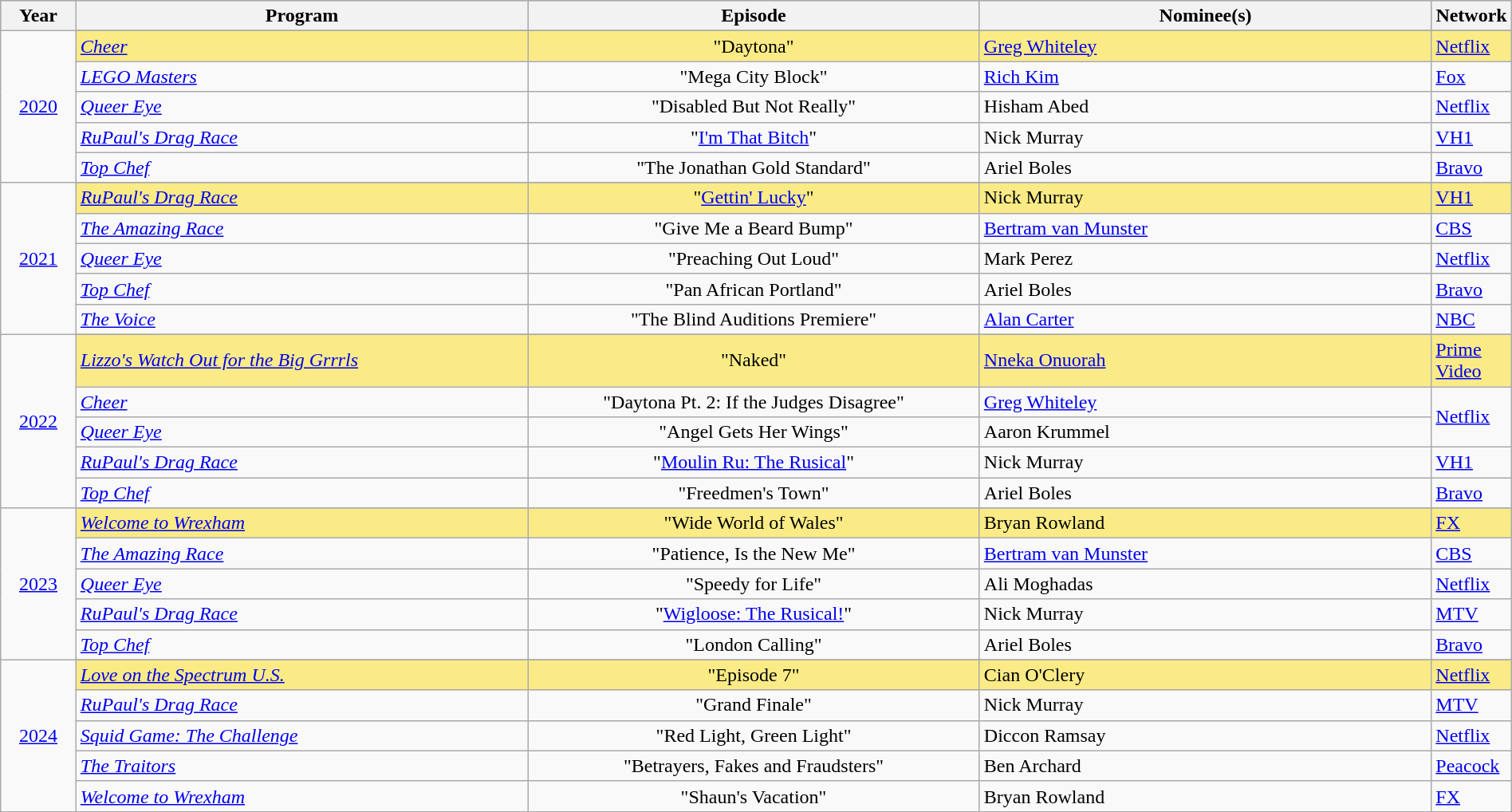<table class="wikitable" style="width:100%">
<tr bgcolor="#bebebe">
<th width="5%">Year</th>
<th width="30%">Program</th>
<th width="30%">Episode</th>
<th width="30%">Nominee(s)</th>
<th width="5%">Network</th>
</tr>
<tr>
<td rowspan="6" align=center><a href='#'>2020</a><br></td>
</tr>
<tr style="background:#FAEB86;">
<td><em><a href='#'>Cheer</a></em></td>
<td align=center>"Daytona"</td>
<td><a href='#'>Greg Whiteley</a></td>
<td><a href='#'>Netflix</a></td>
</tr>
<tr>
<td><em><a href='#'>LEGO Masters</a></em></td>
<td align=center>"Mega City Block"</td>
<td><a href='#'>Rich Kim</a></td>
<td><a href='#'>Fox</a></td>
</tr>
<tr>
<td><em><a href='#'>Queer Eye</a></em></td>
<td align=center>"Disabled But Not Really"</td>
<td>Hisham Abed</td>
<td><a href='#'>Netflix</a></td>
</tr>
<tr>
<td><em><a href='#'>RuPaul's Drag Race</a></em></td>
<td align=center>"<a href='#'>I'm That Bitch</a>"</td>
<td>Nick Murray</td>
<td><a href='#'>VH1</a></td>
</tr>
<tr>
<td><em><a href='#'>Top Chef</a></em></td>
<td align=center>"The Jonathan Gold Standard"</td>
<td>Ariel Boles</td>
<td><a href='#'>Bravo</a></td>
</tr>
<tr>
<td rowspan="6" align=center><a href='#'>2021</a><br></td>
</tr>
<tr style="background:#FAEB86;">
<td><em><a href='#'>RuPaul's Drag Race</a></em></td>
<td align=center>"<a href='#'>Gettin' Lucky</a>"</td>
<td>Nick Murray</td>
<td><a href='#'>VH1</a></td>
</tr>
<tr>
<td><em><a href='#'>The Amazing Race</a></em></td>
<td align=center>"Give Me a Beard Bump"</td>
<td><a href='#'>Bertram van Munster</a></td>
<td><a href='#'>CBS</a></td>
</tr>
<tr>
<td><em><a href='#'>Queer Eye</a></em></td>
<td align=center>"Preaching Out Loud"</td>
<td>Mark Perez</td>
<td><a href='#'>Netflix</a></td>
</tr>
<tr>
<td><em><a href='#'>Top Chef</a></em></td>
<td align=center>"Pan African Portland"</td>
<td>Ariel Boles</td>
<td><a href='#'>Bravo</a></td>
</tr>
<tr>
<td><em><a href='#'>The Voice</a></em></td>
<td align=center>"The Blind Auditions Premiere"</td>
<td><a href='#'>Alan Carter</a></td>
<td><a href='#'>NBC</a></td>
</tr>
<tr>
<td rowspan="6" align=center><a href='#'>2022</a><br></td>
</tr>
<tr style="background:#FAEB86;">
<td><em><a href='#'>Lizzo's Watch Out for the Big Grrrls</a></em></td>
<td align=center>"Naked"</td>
<td><a href='#'>Nneka Onuorah</a></td>
<td><a href='#'>Prime Video</a></td>
</tr>
<tr>
<td><em><a href='#'>Cheer</a></em></td>
<td align=center>"Daytona Pt. 2: If the Judges Disagree"</td>
<td><a href='#'>Greg Whiteley</a></td>
<td rowspan=2><a href='#'>Netflix</a></td>
</tr>
<tr>
<td><em><a href='#'>Queer Eye</a></em></td>
<td align=center>"Angel Gets Her Wings"</td>
<td>Aaron Krummel</td>
</tr>
<tr>
<td><em><a href='#'>RuPaul's Drag Race</a></em></td>
<td align=center>"<a href='#'>Moulin Ru: The Rusical</a>"</td>
<td>Nick Murray</td>
<td><a href='#'>VH1</a></td>
</tr>
<tr>
<td><em><a href='#'>Top Chef</a></em></td>
<td align=center>"Freedmen's Town"</td>
<td>Ariel Boles</td>
<td><a href='#'>Bravo</a></td>
</tr>
<tr>
<td rowspan="6" align=center><a href='#'>2023</a><br></td>
</tr>
<tr style="background:#FAEB86;">
<td><em><a href='#'>Welcome to Wrexham</a></em></td>
<td align=center>"Wide World of Wales"</td>
<td>Bryan Rowland</td>
<td><a href='#'>FX</a></td>
</tr>
<tr>
<td><em><a href='#'>The Amazing Race</a></em></td>
<td align=center>"Patience, Is the New Me"</td>
<td><a href='#'>Bertram van Munster</a></td>
<td><a href='#'>CBS</a></td>
</tr>
<tr>
<td><em><a href='#'>Queer Eye</a></em></td>
<td align=center>"Speedy for Life"</td>
<td>Ali Moghadas</td>
<td><a href='#'>Netflix</a></td>
</tr>
<tr>
<td><em><a href='#'>RuPaul's Drag Race</a></em></td>
<td align=center>"<a href='#'>Wigloose: The Rusical!</a>"</td>
<td>Nick Murray</td>
<td><a href='#'>MTV</a></td>
</tr>
<tr>
<td><em><a href='#'>Top Chef</a></em></td>
<td align=center>"London Calling"</td>
<td>Ariel Boles</td>
<td><a href='#'>Bravo</a></td>
</tr>
<tr>
<td rowspan="6" align=center><a href='#'>2024</a><br></td>
</tr>
<tr style="background:#FAEB86;">
<td><em><a href='#'>Love on the Spectrum U.S.</a></em></td>
<td align=center>"Episode 7"</td>
<td>Cian O'Clery</td>
<td><a href='#'>Netflix</a></td>
</tr>
<tr>
<td><em><a href='#'>RuPaul's Drag Race</a></em></td>
<td align=center>"Grand Finale"</td>
<td>Nick Murray</td>
<td><a href='#'>MTV</a></td>
</tr>
<tr>
<td><em><a href='#'>Squid Game: The Challenge</a></em></td>
<td align=center>"Red Light, Green Light"</td>
<td>Diccon Ramsay</td>
<td><a href='#'>Netflix</a></td>
</tr>
<tr>
<td><em><a href='#'>The Traitors</a></em></td>
<td align=center>"Betrayers, Fakes and Fraudsters"</td>
<td>Ben Archard</td>
<td><a href='#'>Peacock</a></td>
</tr>
<tr>
<td><em><a href='#'>Welcome to Wrexham</a></em></td>
<td align=center>"Shaun's Vacation"</td>
<td>Bryan Rowland</td>
<td><a href='#'>FX</a></td>
</tr>
</table>
